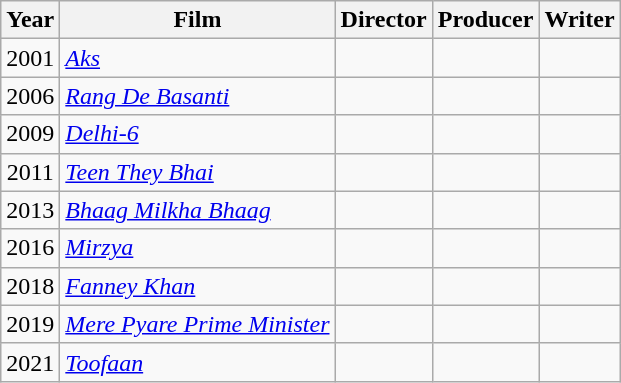<table class="wikitable">
<tr>
<th>Year</th>
<th>Film</th>
<th>Director</th>
<th>Producer</th>
<th>Writer</th>
</tr>
<tr>
<td style="text-align:center;">2001</td>
<td><em><a href='#'>Aks</a></em></td>
<td></td>
<td></td>
<td></td>
</tr>
<tr>
<td style="text-align:center;">2006</td>
<td><em><a href='#'>Rang De Basanti</a></em></td>
<td></td>
<td></td>
<td></td>
</tr>
<tr>
<td style="text-align:center;">2009</td>
<td><em><a href='#'>Delhi-6</a></em></td>
<td></td>
<td></td>
<td></td>
</tr>
<tr>
<td style="text-align:center;">2011</td>
<td><em><a href='#'>Teen They Bhai</a></em></td>
<td></td>
<td></td>
<td></td>
</tr>
<tr>
<td style="text-align:center;">2013</td>
<td><em><a href='#'>Bhaag Milkha Bhaag</a></em></td>
<td></td>
<td></td>
<td></td>
</tr>
<tr>
<td style="text-align:center;">2016</td>
<td><em><a href='#'>Mirzya</a></em></td>
<td></td>
<td></td>
<td></td>
</tr>
<tr>
<td style="text-align:center;">2018</td>
<td><em><a href='#'>Fanney Khan</a></em></td>
<td></td>
<td></td>
<td></td>
</tr>
<tr>
<td style="text-align:center;">2019</td>
<td><em><a href='#'>Mere Pyare Prime Minister</a></em></td>
<td></td>
<td></td>
<td></td>
</tr>
<tr>
<td style="text-align:center;">2021</td>
<td><em><a href='#'>Toofaan</a></em></td>
<td></td>
<td></td>
<td></td>
</tr>
</table>
